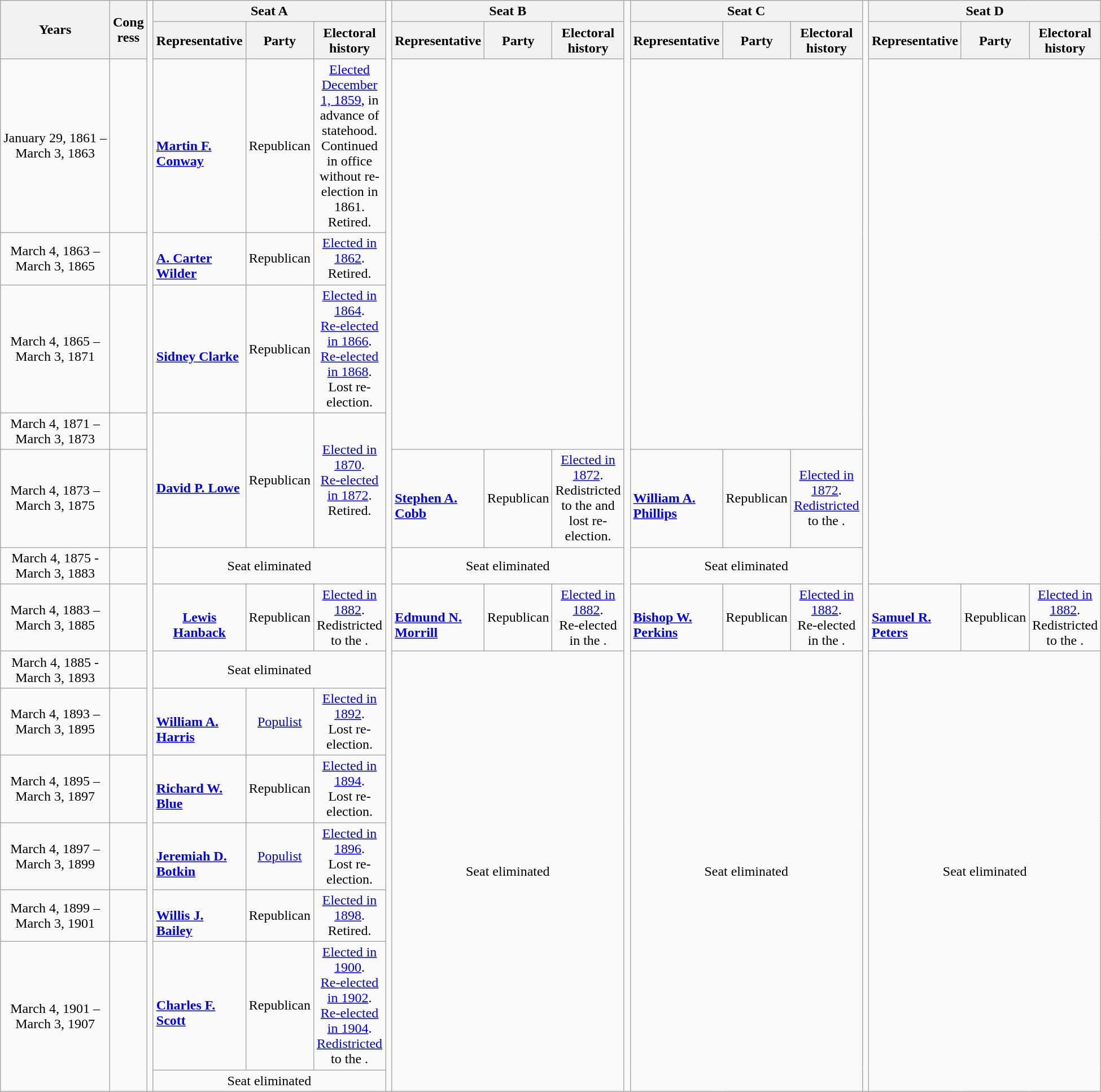<table class=wikitable style="text-align:center">
<tr>
<th rowspan=2>Years</th>
<th rowspan=2>Cong<br>ress</th>
<td rowspan=99></td>
<th colspan=3>Seat A</th>
<td rowspan=99></td>
<th colspan=3>Seat B</th>
<td rowspan=99></td>
<th colspan=3>Seat C</th>
<td rowspan=99></td>
<th colspan=3>Seat D</th>
</tr>
<tr>
<th>Representative</th>
<th>Party</th>
<th>Electoral history</th>
<th>Representative</th>
<th>Party</th>
<th>Electoral history</th>
<th>Representative</th>
<th>Party</th>
<th>Electoral history</th>
<th>Representative</th>
<th>Party</th>
<th>Electoral history</th>
</tr>
<tr>
<td nowrap>January 29, 1861 –<br>March 3, 1863</td>
<td></td>
<td align=left><br><strong><a href='#'>Martin F. Conway</a></strong><br></td>
<td>Republican</td>
<td><a href='#'>Elected December 1, 1859</a>, in advance of statehood.<br>Continued in office without re-election in 1861.<br>Retired.</td>
</tr>
<tr>
<td nowrap>March 4, 1863 –<br>March 3, 1865</td>
<td></td>
<td align=left><br><strong><a href='#'>A. Carter Wilder</a></strong><br></td>
<td>Republican</td>
<td><a href='#'>Elected in 1862</a>.<br>Retired.</td>
</tr>
<tr>
<td nowrap>March 4, 1865 –<br>March 3, 1871</td>
<td></td>
<td align=left><br><strong><a href='#'>Sidney Clarke</a></strong><br></td>
<td>Republican</td>
<td><a href='#'>Elected in 1864</a>.<br><a href='#'>Re-elected in 1866</a>.<br><a href='#'>Re-elected in 1868</a>.<br>Lost re-election.</td>
</tr>
<tr>
<td nowrap>March 4, 1871 –<br>March 3, 1873</td>
<td></td>
<td align=left rowspan=2><br><strong><a href='#'>David P. Lowe</a></strong><br></td>
<td rowspan=2 >Republican</td>
<td rowspan=2><a href='#'>Elected in 1870</a>.<br><a href='#'>Re-elected in 1872</a>.<br>Retired.</td>
</tr>
<tr>
<td nowrap>March 4, 1873 –<br>March 3, 1875</td>
<td></td>
<td align=left><br><strong><a href='#'>Stephen A. Cobb</a></strong><br></td>
<td>Republican</td>
<td><a href='#'>Elected in 1872</a>.<br>Redistricted to the  and lost re-election.</td>
<td align=left><br><strong><a href='#'>William A. Phillips</a></strong><br></td>
<td>Republican</td>
<td><a href='#'>Elected in 1872</a>.<br><a href='#'>Redistricted</a> to the .</td>
</tr>
<tr>
<td nowrap>March 4, 1875 -<br>March 3, 1883</td>
<td></td>
<td colspan=3>Seat eliminated</td>
<td colspan=3>Seat eliminated</td>
<td colspan=3>Seat eliminated</td>
</tr>
<tr>
<td nowrap>March 4, 1883 –<br>March 3, 1885</td>
<td></td>
<td><br><strong><a href='#'>Lewis Hanback</a></strong><br></td>
<td>Republican</td>
<td><a href='#'>Elected in 1882</a>.<br>Redistricted to the .</td>
<td align=left><br><strong><a href='#'>Edmund N. Morrill</a></strong><br></td>
<td>Republican</td>
<td><a href='#'>Elected in 1882</a>.<br>Re-elected in the .</td>
<td align=left><br><strong><a href='#'>Bishop W. Perkins</a></strong><br></td>
<td>Republican</td>
<td><a href='#'>Elected in 1882</a>.<br>Re-elected in the .</td>
<td align=left><br><strong><a href='#'>Samuel R. Peters</a></strong><br></td>
<td>Republican</td>
<td><a href='#'>Elected in 1882</a>.<br>Redistricted to the .</td>
</tr>
<tr>
<td nowrap>March 4, 1885 -<br>March 3, 1893</td>
<td></td>
<td colspan=3>Seat eliminated</td>
<td colspan=3 rowspan=99>Seat eliminated</td>
<td colspan=3 rowspan=99>Seat eliminated</td>
<td colspan=3 rowspan=99>Seat eliminated</td>
</tr>
<tr>
<td nowrap>March 4, 1893 –<br>March 3, 1895</td>
<td></td>
<td align=left><br><strong><a href='#'>William A. Harris</a></strong><br></td>
<td><a href='#'>Populist</a></td>
<td><a href='#'>Elected in 1892</a>.<br>Lost re-election.</td>
</tr>
<tr>
<td nowrap>March 4, 1895 –<br>March 3, 1897</td>
<td></td>
<td align=left><br><strong><a href='#'>Richard W. Blue</a></strong><br></td>
<td>Republican</td>
<td><a href='#'>Elected in 1894</a>.<br>Lost re-election.</td>
</tr>
<tr>
<td nowrap>March 4, 1897 –<br>March 3, 1899</td>
<td></td>
<td align=left><br><strong><a href='#'>Jeremiah D. Botkin</a></strong><br></td>
<td><a href='#'>Populist</a></td>
<td><a href='#'>Elected in 1896</a>.<br>Lost re-election.</td>
</tr>
<tr>
<td nowrap>March 4, 1899 –<br>March 3, 1901</td>
<td></td>
<td align=left><br><strong><a href='#'>Willis J. Bailey</a></strong><br></td>
<td>Republican</td>
<td><a href='#'>Elected in 1898</a>.<br>Retired.</td>
</tr>
<tr>
<td rowspan=2 nowrap>March 4, 1901 –<br>March 3, 1907</td>
<td rowspan=2></td>
<td align=left><br><strong><a href='#'>Charles F. Scott</a></strong><br></td>
<td>Republican</td>
<td><a href='#'>Elected in 1900</a>.<br><a href='#'>Re-elected in 1902</a>.<br><a href='#'>Re-elected in 1904</a>.<br><a href='#'>Redistricted</a> to the .</td>
</tr>
<tr>
<td colspan=3>Seat eliminated</td>
</tr>
</table>
